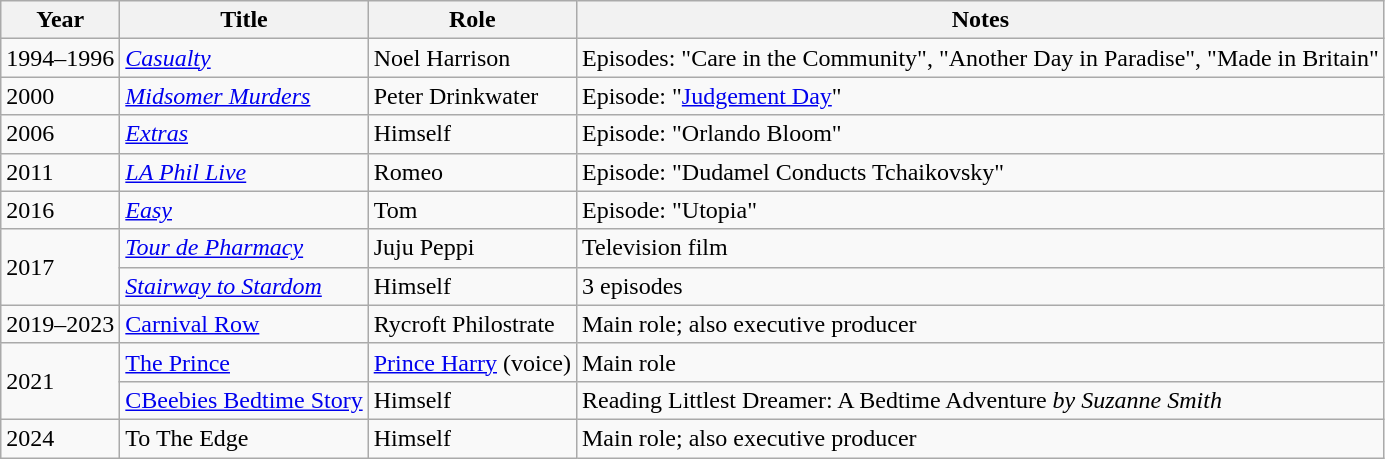<table class="wikitable sortable">
<tr>
<th>Year</th>
<th>Title</th>
<th>Role</th>
<th class="unsortable">Notes</th>
</tr>
<tr>
<td>1994–1996</td>
<td><em><a href='#'>Casualty</a></em></td>
<td>Noel Harrison</td>
<td>Episodes: "Care in the Community", "Another Day in Paradise", "Made in Britain"</td>
</tr>
<tr>
<td>2000</td>
<td><em><a href='#'>Midsomer Murders</a></em></td>
<td>Peter Drinkwater</td>
<td>Episode: "<a href='#'>Judgement Day</a>"</td>
</tr>
<tr>
<td>2006</td>
<td><em><a href='#'>Extras</a></em></td>
<td>Himself</td>
<td>Episode: "Orlando Bloom"</td>
</tr>
<tr>
<td>2011</td>
<td><em><a href='#'>LA Phil Live</a></em></td>
<td>Romeo</td>
<td>Episode: "Dudamel Conducts Tchaikovsky"</td>
</tr>
<tr>
<td>2016</td>
<td><em><a href='#'>Easy</a></em></td>
<td>Tom</td>
<td>Episode: "Utopia"</td>
</tr>
<tr>
<td rowspan="2">2017</td>
<td><em><a href='#'>Tour de Pharmacy</a></em></td>
<td>Juju Peppi</td>
<td>Television film</td>
</tr>
<tr>
<td><em><a href='#'>Stairway to Stardom</a></td>
<td>Himself</td>
<td>3 episodes</td>
</tr>
<tr>
<td>2019–2023</td>
<td></em><a href='#'>Carnival Row</a><em></td>
<td>Rycroft Philostrate</td>
<td>Main role; also executive producer</td>
</tr>
<tr>
<td rowspan="2">2021</td>
<td></em><a href='#'>The Prince</a><em></td>
<td><a href='#'>Prince Harry</a> (voice)</td>
<td>Main role</td>
</tr>
<tr>
<td></em><a href='#'>CBeebies Bedtime Story</a><em></td>
<td>Himself</td>
<td>Reading </em>Littlest Dreamer: A Bedtime Adventure<em> by Suzanne Smith</td>
</tr>
<tr>
<td>2024</td>
<td></em>To The Edge<em></td>
<td>Himself</td>
<td>Main role; also executive producer</td>
</tr>
</table>
